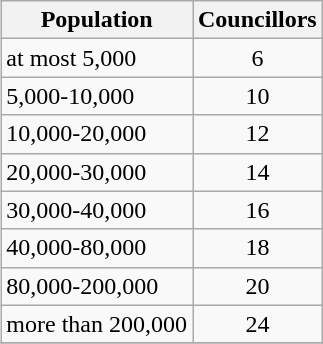<table class="wikitable" style="float:right; margin-left:3px; text-size:80%; text-align:left">
<tr>
<th scope"col">Population</th>
<th scope"col">Councillors</th>
</tr>
<tr>
<td>at most 5,000</td>
<td align=center>6</td>
</tr>
<tr>
<td>5,000-10,000</td>
<td align=center>10</td>
</tr>
<tr>
<td>10,000-20,000</td>
<td align=center>12</td>
</tr>
<tr>
<td>20,000-30,000</td>
<td align=center>14</td>
</tr>
<tr>
<td>30,000-40,000</td>
<td align=center>16</td>
</tr>
<tr>
<td>40,000-80,000</td>
<td align=center>18</td>
</tr>
<tr>
<td>80,000-200,000</td>
<td align=center>20</td>
</tr>
<tr>
<td>more than 200,000</td>
<td align=center>24</td>
</tr>
<tr>
</tr>
</table>
